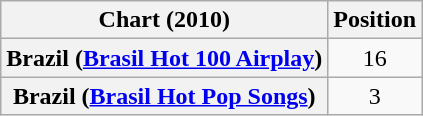<table class="wikitable sortable plainrowheaders" style="text-align:center">
<tr>
<th scope="col">Chart (2010)</th>
<th scope="col">Position</th>
</tr>
<tr>
<th scope="row">Brazil (<a href='#'>Brasil Hot 100 Airplay</a>)</th>
<td>16</td>
</tr>
<tr>
<th scope="row">Brazil (<a href='#'>Brasil Hot Pop Songs</a>)</th>
<td>3</td>
</tr>
</table>
